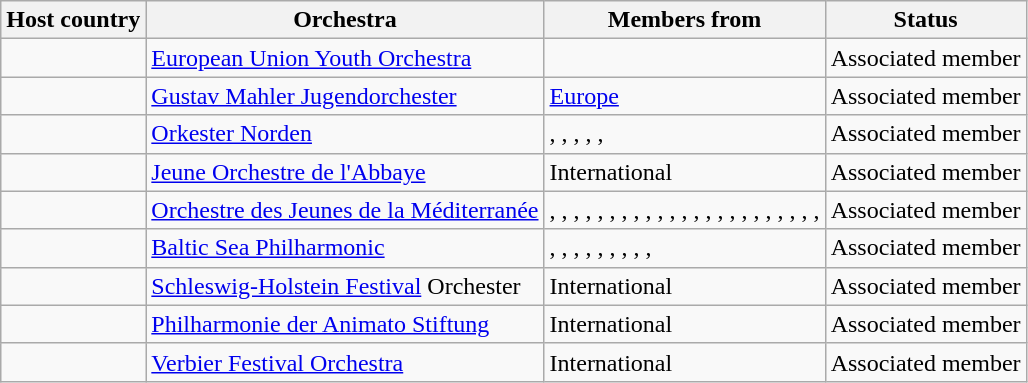<table class="wikitable">
<tr>
<th>Host country</th>
<th>Orchestra</th>
<th>Members from</th>
<th>Status</th>
</tr>
<tr>
<td></td>
<td><a href='#'>European Union Youth Orchestra</a></td>
<td></td>
<td>Associated member</td>
</tr>
<tr>
<td></td>
<td><a href='#'>Gustav Mahler Jugendorchester</a></td>
<td><a href='#'>Europe</a></td>
<td>Associated member</td>
</tr>
<tr>
<td></td>
<td><a href='#'>Orkester Norden</a></td>
<td>, , , , , </td>
<td>Associated member</td>
</tr>
<tr>
<td></td>
<td><a href='#'>Jeune Orchestre de l'Abbaye</a></td>
<td>International</td>
<td>Associated member</td>
</tr>
<tr>
<td></td>
<td><a href='#'>Orchestre des Jeunes de la Méditerranée</a></td>
<td>, , , , , , , , , , , , , , , , , , , , , , , </td>
<td>Associated member</td>
</tr>
<tr>
<td></td>
<td><a href='#'>Baltic Sea Philharmonic</a></td>
<td>, , , , , , , , , </td>
<td>Associated member</td>
</tr>
<tr>
<td></td>
<td><a href='#'>Schleswig-Holstein Festival</a> Orchester</td>
<td>International</td>
<td>Associated member</td>
</tr>
<tr>
<td></td>
<td><a href='#'>Philharmonie der Animato Stiftung</a></td>
<td>International</td>
<td>Associated member</td>
</tr>
<tr>
<td></td>
<td><a href='#'>Verbier Festival Orchestra</a></td>
<td>International</td>
<td>Associated member</td>
</tr>
</table>
